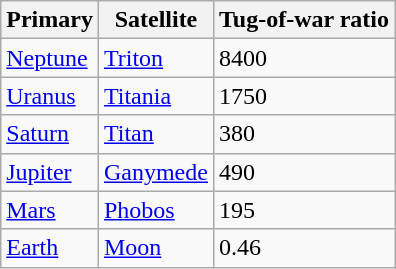<table class="sortable wikitable">
<tr>
<th>Primary</th>
<th>Satellite</th>
<th>Tug-of-war ratio</th>
</tr>
<tr>
<td><a href='#'>Neptune</a></td>
<td><a href='#'>Triton</a></td>
<td>8400</td>
</tr>
<tr>
<td><a href='#'>Uranus</a></td>
<td><a href='#'>Titania</a></td>
<td>1750</td>
</tr>
<tr>
<td><a href='#'>Saturn</a></td>
<td><a href='#'>Titan</a></td>
<td>380</td>
</tr>
<tr>
<td><a href='#'>Jupiter</a></td>
<td><a href='#'>Ganymede</a></td>
<td>490</td>
</tr>
<tr>
<td><a href='#'>Mars</a></td>
<td><a href='#'>Phobos</a></td>
<td>195</td>
</tr>
<tr>
<td><a href='#'>Earth</a></td>
<td><a href='#'>Moon</a></td>
<td>0.46</td>
</tr>
</table>
